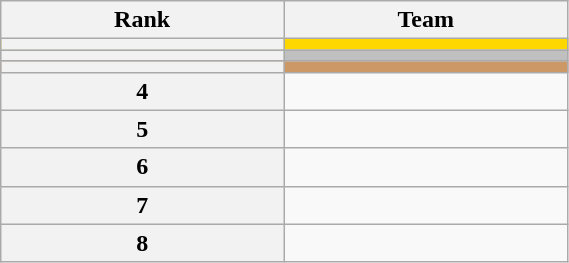<table class="wikitable unsortable" style="text-align:left; width:30%">
<tr>
<th scope="col">Rank</th>
<th scope="col">Team</th>
</tr>
<tr bgcolor="gold">
<th scope="row"></th>
<td></td>
</tr>
<tr bgcolor="silver">
<th scope="row"></th>
<td></td>
</tr>
<tr bgcolor="cc9966">
<th scope="row"></th>
<td></td>
</tr>
<tr>
<th scope="row">4</th>
<td></td>
</tr>
<tr>
<th scope="row">5</th>
<td></td>
</tr>
<tr>
<th scope="row">6</th>
<td></td>
</tr>
<tr>
<th scope="row">7</th>
<td></td>
</tr>
<tr>
<th scope="row">8</th>
<td></td>
</tr>
</table>
